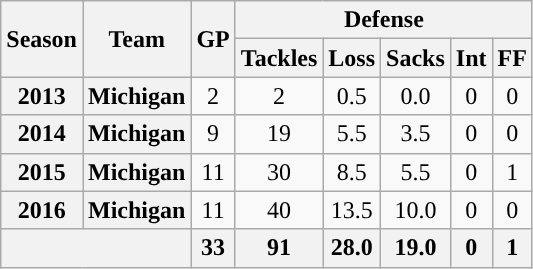<table class="wikitable" style="text-align:center;">
<tr>
<th rowspan=2>Season</th>
<th rowspan=2>Team</th>
<th Rowspan=2>GP</th>
<th colspan=5>Defense</th>
</tr>
<tr>
<th !>Tackles</th>
<th !>Loss</th>
<th !>Sacks</th>
<th !>Int</th>
<th !>FF</th>
</tr>
<tr>
<th>2013</th>
<th>Michigan</th>
<td>2</td>
<td>2</td>
<td>0.5</td>
<td>0.0</td>
<td>0</td>
<td>0</td>
</tr>
<tr>
<th>2014</th>
<th>Michigan</th>
<td>9</td>
<td>19</td>
<td>5.5</td>
<td>3.5</td>
<td>0</td>
<td>0</td>
</tr>
<tr>
<th>2015</th>
<th>Michigan</th>
<td>11</td>
<td>30</td>
<td>8.5</td>
<td>5.5</td>
<td>0</td>
<td>1</td>
</tr>
<tr>
<th>2016</th>
<th>Michigan</th>
<td>11</td>
<td>40</td>
<td>13.5</td>
<td>10.0</td>
<td>0</td>
<td>0</td>
</tr>
<tr>
<th colspan=2></th>
<th>33</th>
<th>91</th>
<th>28.0</th>
<th>19.0</th>
<th>0</th>
<th>1</th>
</tr>
</table>
